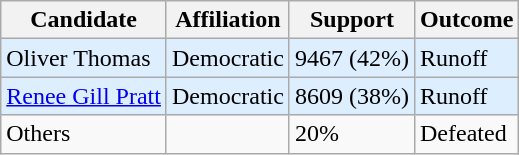<table class="wikitable">
<tr>
<th>Candidate</th>
<th>Affiliation</th>
<th>Support</th>
<th>Outcome</th>
</tr>
<tr>
<td bgcolor=#DDEEFF>Oliver Thomas</td>
<td bgcolor=#DDEEFF>Democratic</td>
<td bgcolor=#DDEEFF>9467 (42%)</td>
<td bgcolor=#DDEEFF>Runoff</td>
</tr>
<tr>
<td bgcolor=#DDEEFF><a href='#'>Renee Gill Pratt</a></td>
<td bgcolor=#DDEEFF>Democratic</td>
<td bgcolor=#DDEEFF>8609 (38%)</td>
<td bgcolor=#DDEEFF>Runoff</td>
</tr>
<tr>
<td>Others</td>
<td></td>
<td>20%</td>
<td>Defeated</td>
</tr>
</table>
